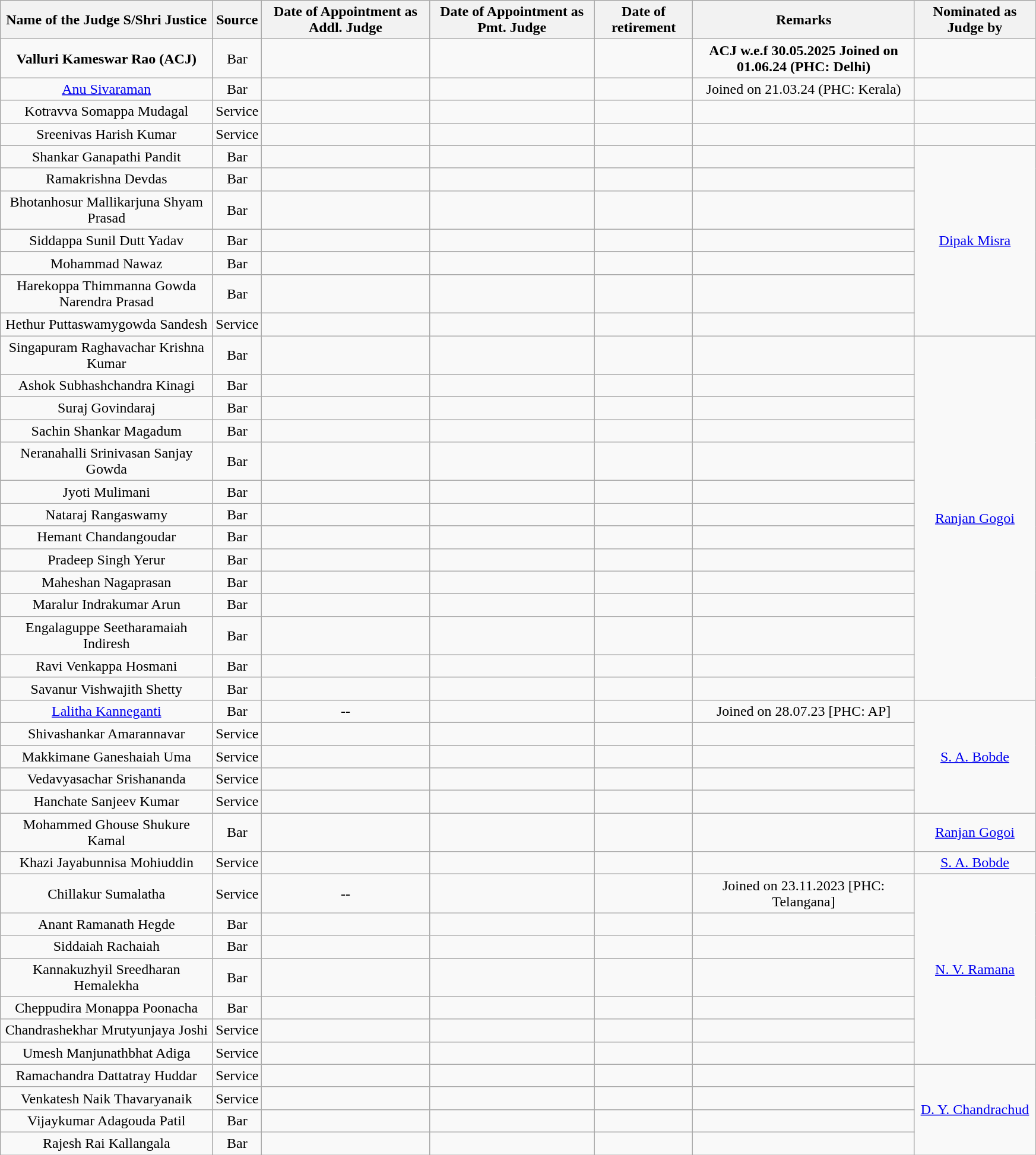<table class="wikitable sortable static-row-numbers static-row-header" style="text-align:center" width="92%">
<tr>
<th>Name of the Judge S/Shri Justice</th>
<th>Source</th>
<th>Date of Appointment as Addl. Judge</th>
<th>Date of Appointment as Pmt. Judge</th>
<th>Date of retirement</th>
<th>Remarks</th>
<th>Nominated as Judge by</th>
</tr>
<tr>
<td><strong>Valluri Kameswar Rao (ACJ)</strong></td>
<td>Bar</td>
<td></td>
<td></td>
<td></td>
<td><strong>ACJ w.e.f 30.05.2025</strong> <b> Joined on 01.06.24 (PHC: Delhi)</td>
<td></td>
</tr>
<tr>
<td><a href='#'>Anu Sivaraman</a></td>
<td>Bar</td>
<td></td>
<td></td>
<td></td>
<td>Joined on 21.03.24 (PHC: Kerala)</td>
<td></td>
</tr>
<tr>
<td>Kotravva Somappa Mudagal</td>
<td>Service</td>
<td></td>
<td></td>
<td></td>
<td></td>
<td></td>
</tr>
<tr>
<td>Sreenivas Harish Kumar</td>
<td>Service</td>
<td></td>
<td></td>
<td></td>
<td></td>
<td></td>
</tr>
<tr>
<td>Shankar Ganapathi Pandit</td>
<td>Bar</td>
<td></td>
<td></td>
<td></td>
<td></td>
<td rowspan="7"><a href='#'>Dipak Misra</a></td>
</tr>
<tr>
<td>Ramakrishna Devdas</td>
<td>Bar</td>
<td></td>
<td></td>
<td></td>
<td></td>
</tr>
<tr>
<td>Bhotanhosur Mallikarjuna Shyam Prasad</td>
<td>Bar</td>
<td></td>
<td></td>
<td></td>
<td></td>
</tr>
<tr>
<td>Siddappa Sunil Dutt Yadav</td>
<td>Bar</td>
<td></td>
<td></td>
<td></td>
<td></td>
</tr>
<tr>
<td>Mohammad Nawaz</td>
<td>Bar</td>
<td></td>
<td></td>
<td></td>
<td></td>
</tr>
<tr>
<td>Harekoppa Thimmanna Gowda Narendra Prasad</td>
<td>Bar</td>
<td></td>
<td></td>
<td></td>
<td></td>
</tr>
<tr>
<td>Hethur Puttaswamygowda Sandesh</td>
<td>Service</td>
<td></td>
<td></td>
<td></td>
<td></td>
</tr>
<tr>
<td>Singapuram Raghavachar Krishna Kumar</td>
<td>Bar</td>
<td></td>
<td></td>
<td></td>
<td></td>
<td rowspan="14"><a href='#'>Ranjan Gogoi</a></td>
</tr>
<tr>
<td>Ashok Subhashchandra Kinagi</td>
<td>Bar</td>
<td></td>
<td></td>
<td></td>
<td></td>
</tr>
<tr>
<td>Suraj Govindaraj</td>
<td>Bar</td>
<td></td>
<td></td>
<td></td>
<td></td>
</tr>
<tr>
<td>Sachin Shankar Magadum</td>
<td>Bar</td>
<td></td>
<td></td>
<td></td>
<td></td>
</tr>
<tr>
<td>Neranahalli Srinivasan Sanjay Gowda</td>
<td>Bar</td>
<td></td>
<td></td>
<td></td>
<td></td>
</tr>
<tr>
<td>Jyoti Mulimani</td>
<td>Bar</td>
<td></td>
<td></td>
<td></td>
<td></td>
</tr>
<tr>
<td>Nataraj Rangaswamy</td>
<td>Bar</td>
<td></td>
<td></td>
<td></td>
<td></td>
</tr>
<tr>
<td>Hemant Chandangoudar</td>
<td>Bar</td>
<td></td>
<td></td>
<td></td>
<td></td>
</tr>
<tr>
<td>Pradeep Singh Yerur</td>
<td>Bar</td>
<td></td>
<td></td>
<td></td>
<td></td>
</tr>
<tr>
<td>Maheshan Nagaprasan</td>
<td>Bar</td>
<td></td>
<td></td>
<td></td>
<td></td>
</tr>
<tr>
<td>Maralur Indrakumar Arun</td>
<td>Bar</td>
<td></td>
<td></td>
<td></td>
<td></td>
</tr>
<tr>
<td>Engalaguppe Seetharamaiah Indiresh</td>
<td>Bar</td>
<td></td>
<td></td>
<td></td>
<td></td>
</tr>
<tr>
<td>Ravi Venkappa Hosmani</td>
<td>Bar</td>
<td></td>
<td></td>
<td></td>
<td></td>
</tr>
<tr>
<td>Savanur Vishwajith Shetty</td>
<td>Bar</td>
<td></td>
<td></td>
<td></td>
<td></td>
</tr>
<tr>
<td><a href='#'>Lalitha Kanneganti</a></td>
<td>Bar</td>
<td>--</td>
<td></td>
<td></td>
<td>Joined on 28.07.23 [PHC: AP]</td>
<td rowspan="5"><a href='#'>S. A. Bobde</a></td>
</tr>
<tr>
<td>Shivashankar Amarannavar</td>
<td>Service</td>
<td></td>
<td></td>
<td></td>
<td></td>
</tr>
<tr>
<td>Makkimane Ganeshaiah Uma</td>
<td>Service</td>
<td></td>
<td></td>
<td></td>
<td></td>
</tr>
<tr>
<td>Vedavyasachar Srishananda</td>
<td>Service</td>
<td></td>
<td></td>
<td></td>
<td></td>
</tr>
<tr>
<td>Hanchate Sanjeev Kumar</td>
<td>Service</td>
<td></td>
<td></td>
<td></td>
<td></td>
</tr>
<tr>
<td>Mohammed Ghouse Shukure Kamal</td>
<td>Bar</td>
<td></td>
<td></td>
<td></td>
<td></td>
<td><a href='#'>Ranjan Gogoi</a></td>
</tr>
<tr>
<td>Khazi Jayabunnisa Mohiuddin</td>
<td>Service</td>
<td></td>
<td></td>
<td></td>
<td></td>
<td><a href='#'>S. A. Bobde</a></td>
</tr>
<tr>
<td>Chillakur Sumalatha</td>
<td>Service</td>
<td>--</td>
<td></td>
<td></td>
<td>Joined on 23.11.2023 [PHC: Telangana]</td>
<td rowspan="7"><a href='#'>N. V. Ramana</a></td>
</tr>
<tr>
<td>Anant Ramanath Hegde</td>
<td>Bar</td>
<td></td>
<td></td>
<td></td>
<td></td>
</tr>
<tr>
<td>Siddaiah Rachaiah</td>
<td>Bar</td>
<td></td>
<td></td>
<td></td>
<td></td>
</tr>
<tr>
<td>Kannakuzhyil Sreedharan Hemalekha</td>
<td>Bar</td>
<td></td>
<td></td>
<td></td>
<td></td>
</tr>
<tr>
<td>Cheppudira Monappa Poonacha</td>
<td>Bar</td>
<td></td>
<td></td>
<td></td>
<td></td>
</tr>
<tr>
<td>Chandrashekhar Mrutyunjaya Joshi</td>
<td>Service</td>
<td></td>
<td></td>
<td></td>
<td></td>
</tr>
<tr>
<td>Umesh Manjunathbhat Adiga</td>
<td>Service</td>
<td></td>
<td></td>
<td></td>
<td></td>
</tr>
<tr>
<td>Ramachandra Dattatray Huddar</td>
<td>Service</td>
<td></td>
<td></td>
<td></td>
<td></td>
<td rowspan="4"><a href='#'>D. Y. Chandrachud</a></td>
</tr>
<tr>
<td>Venkatesh Naik Thavaryanaik</td>
<td>Service</td>
<td></td>
<td></td>
<td></td>
<td></td>
</tr>
<tr>
<td>Vijaykumar Adagouda Patil</td>
<td>Bar</td>
<td></td>
<td></td>
<td></td>
<td></td>
</tr>
<tr>
<td>Rajesh Rai Kallangala</td>
<td>Bar</td>
<td></td>
<td></td>
<td></td>
<td></td>
</tr>
</table>
